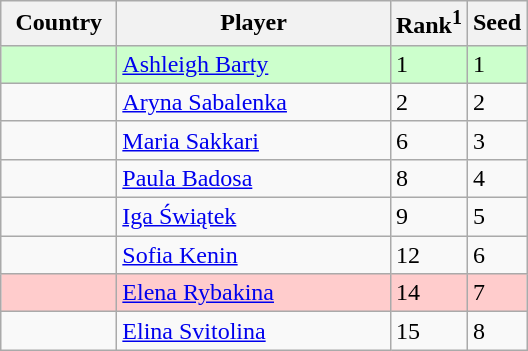<table class="sortable wikitable">
<tr>
<th width=70>Country</th>
<th width=175>Player</th>
<th>Rank<sup>1</sup></th>
<th>Seed</th>
</tr>
<tr style="background:#cfc;">
<td></td>
<td><a href='#'>Ashleigh Barty</a></td>
<td>1</td>
<td>1</td>
</tr>
<tr>
<td></td>
<td><a href='#'>Aryna Sabalenka</a></td>
<td>2</td>
<td>2</td>
</tr>
<tr>
<td></td>
<td><a href='#'>Maria Sakkari</a></td>
<td>6</td>
<td>3</td>
</tr>
<tr>
<td></td>
<td><a href='#'>Paula Badosa</a></td>
<td>8</td>
<td>4</td>
</tr>
<tr>
<td></td>
<td><a href='#'>Iga Świątek</a></td>
<td>9</td>
<td>5</td>
</tr>
<tr>
<td></td>
<td><a href='#'>Sofia Kenin</a></td>
<td>12</td>
<td>6</td>
</tr>
<tr style="background:#fcc;">
<td></td>
<td><a href='#'>Elena Rybakina</a></td>
<td>14</td>
<td>7</td>
</tr>
<tr>
<td></td>
<td><a href='#'>Elina Svitolina</a></td>
<td>15</td>
<td>8</td>
</tr>
</table>
